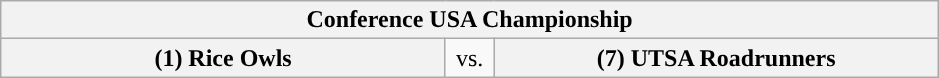<table class="wikitable">
<tr>
<th style="width: 604px;" colspan=3>Conference USA Championship</th>
</tr>
<tr>
<th style="width: 289px; ">(1) Rice Owls</th>
<td style="width: 25px; text-align:center">vs.</td>
<th style="width: 289px; ">(7) UTSA Roadrunners</th>
</tr>
</table>
